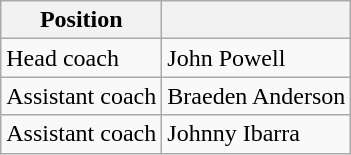<table class=wikitable>
<tr>
<th>Position</th>
<th></th>
</tr>
<tr>
<td>Head coach</td>
<td>John Powell</td>
</tr>
<tr>
<td>Assistant coach</td>
<td>Braeden Anderson</td>
</tr>
<tr>
<td>Assistant coach</td>
<td>Johnny Ibarra</td>
</tr>
</table>
